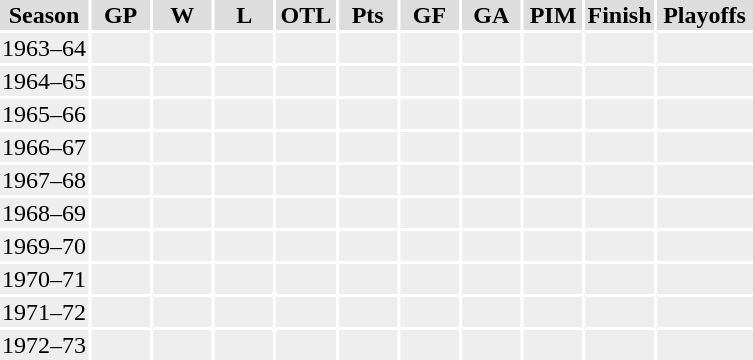<table style="width:40%">
<tr bgcolor="#dddddd">
<th width="12%">Season</th>
<th width="8%">GP</th>
<th width="8%">W</th>
<th width="8%">L</th>
<th width="8%">OTL</th>
<th width="8%">Pts</th>
<th width="8%">GF</th>
<th width="8%">GA</th>
<th width="8%">PIM</th>
<th width="9%">Finish</th>
<th width="13%">Playoffs</th>
</tr>
<tr align="center" bgcolor="#eeeeee">
<td>1963–64</td>
<td> </td>
<td></td>
<td></td>
<td></td>
<td></td>
<td></td>
<td></td>
<td></td>
<td></td>
<td></td>
</tr>
<tr align="center" bgcolor="#eeeeee">
<td>1964–65</td>
<td> </td>
<td></td>
<td></td>
<td></td>
<td></td>
<td></td>
<td></td>
<td></td>
<td></td>
<td></td>
</tr>
<tr align="center" bgcolor="#eeeeee">
<td>1965–66</td>
<td> </td>
<td></td>
<td></td>
<td></td>
<td></td>
<td></td>
<td></td>
<td></td>
<td></td>
<td></td>
</tr>
<tr align="center" bgcolor="#eeeeee">
<td>1966–67</td>
<td> </td>
<td></td>
<td></td>
<td></td>
<td></td>
<td></td>
<td></td>
<td></td>
<td></td>
<td></td>
</tr>
<tr align="center" bgcolor="#eeeeee">
<td>1967–68</td>
<td> </td>
<td></td>
<td></td>
<td></td>
<td></td>
<td></td>
<td></td>
<td></td>
<td></td>
<td></td>
</tr>
<tr align="center" bgcolor="#eeeeee">
<td>1968–69</td>
<td> </td>
<td></td>
<td></td>
<td></td>
<td></td>
<td></td>
<td></td>
<td></td>
<td></td>
<td></td>
</tr>
<tr align="center" bgcolor="#eeeeee">
<td>1969–70</td>
<td> </td>
<td></td>
<td></td>
<td></td>
<td></td>
<td></td>
<td></td>
<td></td>
<td></td>
<td></td>
</tr>
<tr align="center" bgcolor="#eeeeee">
<td>1970–71</td>
<td> </td>
<td></td>
<td></td>
<td></td>
<td></td>
<td></td>
<td></td>
<td></td>
<td></td>
<td></td>
</tr>
<tr align="center" bgcolor="#eeeeee">
<td>1971–72</td>
<td> </td>
<td></td>
<td></td>
<td></td>
<td></td>
<td></td>
<td></td>
<td></td>
<td></td>
<td></td>
</tr>
<tr align="center" bgcolor="#eeeeee">
<td>1972–73</td>
<td> </td>
<td></td>
<td></td>
<td></td>
<td></td>
<td></td>
<td></td>
<td></td>
<td></td>
<td></td>
</tr>
<tr align="center" bgcolor="#eeeeee">
</tr>
</table>
